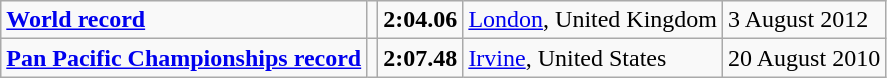<table class="wikitable">
<tr>
<td><strong><a href='#'>World record</a></strong></td>
<td></td>
<td><strong>2:04.06</strong></td>
<td><a href='#'>London</a>, United Kingdom</td>
<td>3 August 2012</td>
</tr>
<tr>
<td><strong><a href='#'>Pan Pacific Championships record</a></strong></td>
<td></td>
<td><strong>2:07.48</strong></td>
<td><a href='#'>Irvine</a>, United States</td>
<td>20 August 2010</td>
</tr>
</table>
